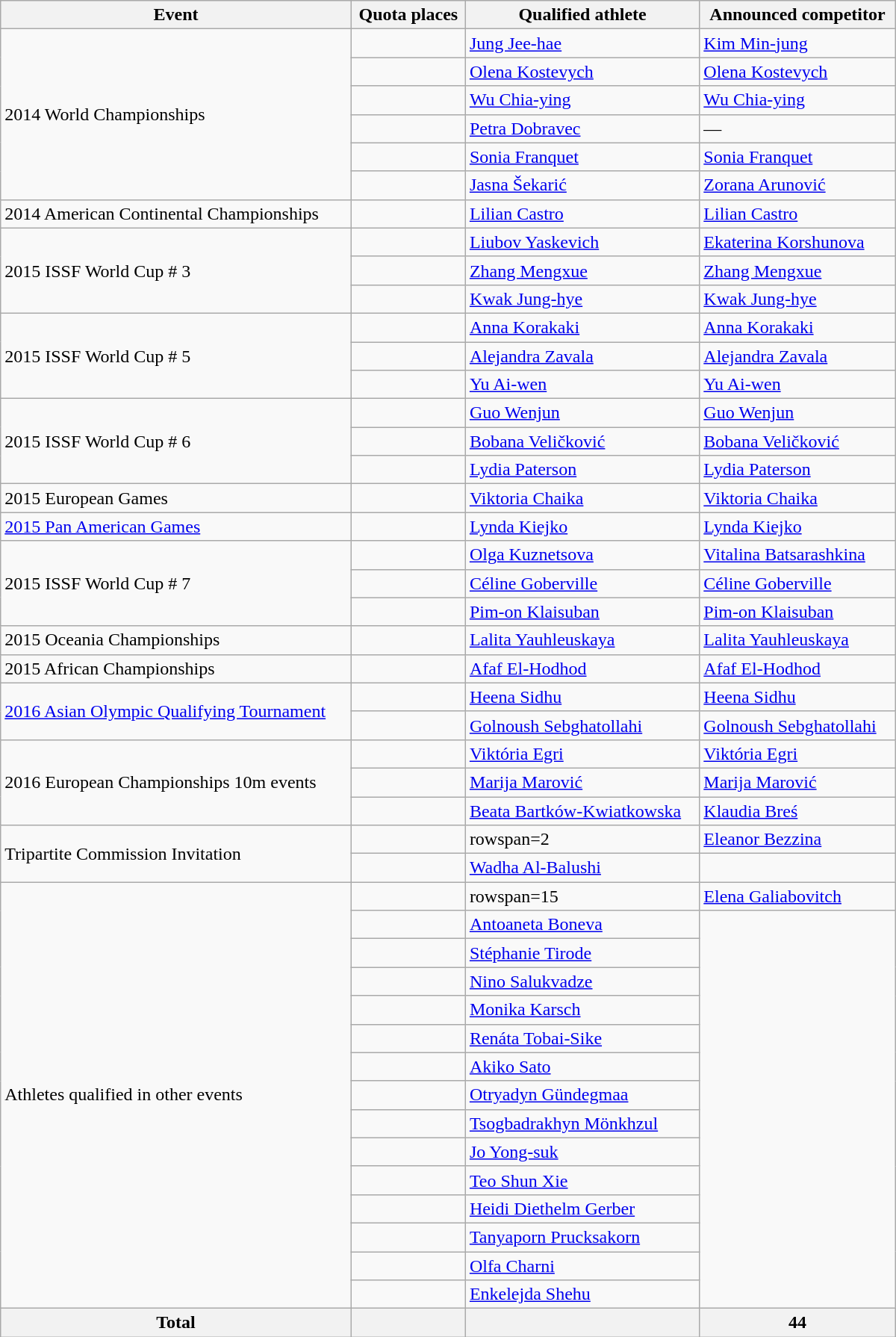<table class=wikitable style="text-align:left" width=800>
<tr>
<th>Event</th>
<th>Quota places</th>
<th>Qualified athlete</th>
<th>Announced competitor</th>
</tr>
<tr>
<td rowspan="6">2014 World Championships</td>
<td></td>
<td><a href='#'>Jung Jee-hae</a></td>
<td><a href='#'>Kim Min-jung</a></td>
</tr>
<tr>
<td></td>
<td><a href='#'>Olena Kostevych</a></td>
<td><a href='#'>Olena Kostevych</a></td>
</tr>
<tr>
<td></td>
<td><a href='#'>Wu Chia-ying</a></td>
<td><a href='#'>Wu Chia-ying</a></td>
</tr>
<tr>
<td></td>
<td><a href='#'>Petra Dobravec</a></td>
<td>—</td>
</tr>
<tr>
<td></td>
<td><a href='#'>Sonia Franquet</a></td>
<td><a href='#'>Sonia Franquet</a></td>
</tr>
<tr>
<td></td>
<td><a href='#'>Jasna Šekarić</a></td>
<td><a href='#'>Zorana Arunović</a></td>
</tr>
<tr>
<td>2014 American Continental Championships</td>
<td></td>
<td><a href='#'>Lilian Castro</a></td>
<td><a href='#'>Lilian Castro</a></td>
</tr>
<tr>
<td rowspan="3">2015 ISSF World Cup # 3</td>
<td></td>
<td><a href='#'>Liubov Yaskevich</a></td>
<td><a href='#'>Ekaterina Korshunova</a></td>
</tr>
<tr>
<td></td>
<td><a href='#'>Zhang Mengxue</a></td>
<td><a href='#'>Zhang Mengxue</a></td>
</tr>
<tr>
<td></td>
<td><a href='#'>Kwak Jung-hye</a></td>
<td><a href='#'>Kwak Jung-hye</a></td>
</tr>
<tr>
<td rowspan="3">2015 ISSF World Cup # 5</td>
<td></td>
<td><a href='#'>Anna Korakaki</a></td>
<td><a href='#'>Anna Korakaki</a></td>
</tr>
<tr>
<td></td>
<td><a href='#'>Alejandra Zavala</a></td>
<td><a href='#'>Alejandra Zavala</a></td>
</tr>
<tr>
<td></td>
<td><a href='#'>Yu Ai-wen</a></td>
<td><a href='#'>Yu Ai-wen</a></td>
</tr>
<tr>
<td rowspan="3">2015 ISSF World Cup # 6</td>
<td></td>
<td><a href='#'>Guo Wenjun</a></td>
<td><a href='#'>Guo Wenjun</a></td>
</tr>
<tr>
<td></td>
<td><a href='#'>Bobana Veličković</a></td>
<td><a href='#'>Bobana Veličković</a></td>
</tr>
<tr>
<td></td>
<td><a href='#'>Lydia Paterson</a></td>
<td><a href='#'>Lydia Paterson</a></td>
</tr>
<tr>
<td>2015 European Games</td>
<td></td>
<td><a href='#'>Viktoria Chaika</a></td>
<td><a href='#'>Viktoria Chaika</a></td>
</tr>
<tr>
<td><a href='#'>2015 Pan American Games</a></td>
<td></td>
<td><a href='#'>Lynda Kiejko</a></td>
<td><a href='#'>Lynda Kiejko</a></td>
</tr>
<tr>
<td rowspan="3">2015 ISSF World Cup # 7</td>
<td></td>
<td><a href='#'>Olga Kuznetsova</a></td>
<td><a href='#'>Vitalina Batsarashkina</a></td>
</tr>
<tr>
<td></td>
<td><a href='#'>Céline Goberville</a></td>
<td><a href='#'>Céline Goberville</a></td>
</tr>
<tr>
<td></td>
<td><a href='#'>Pim-on Klaisuban</a></td>
<td><a href='#'>Pim-on Klaisuban</a></td>
</tr>
<tr>
<td rowspan="1">2015 Oceania Championships</td>
<td></td>
<td><a href='#'>Lalita Yauhleuskaya</a></td>
<td><a href='#'>Lalita Yauhleuskaya</a></td>
</tr>
<tr>
<td rowspan="1">2015 African Championships</td>
<td></td>
<td><a href='#'>Afaf El-Hodhod</a></td>
<td><a href='#'>Afaf El-Hodhod</a></td>
</tr>
<tr>
<td rowspan="2"><a href='#'>2016 Asian Olympic Qualifying Tournament</a></td>
<td></td>
<td><a href='#'>Heena Sidhu</a></td>
<td><a href='#'>Heena Sidhu</a></td>
</tr>
<tr>
<td></td>
<td><a href='#'>Golnoush Sebghatollahi</a></td>
<td><a href='#'>Golnoush Sebghatollahi</a></td>
</tr>
<tr>
<td rowspan="3">2016 European Championships 10m events</td>
<td></td>
<td><a href='#'>Viktória Egri</a></td>
<td><a href='#'>Viktória Egri</a></td>
</tr>
<tr>
<td></td>
<td><a href='#'>Marija Marović</a></td>
<td><a href='#'>Marija Marović</a></td>
</tr>
<tr>
<td></td>
<td><a href='#'>Beata Bartków-Kwiatkowska</a></td>
<td><a href='#'>Klaudia Breś</a></td>
</tr>
<tr>
<td rowspan="2">Tripartite Commission Invitation</td>
<td></td>
<td>rowspan=2 </td>
<td><a href='#'>Eleanor Bezzina</a></td>
</tr>
<tr>
<td></td>
<td><a href='#'>Wadha Al-Balushi</a></td>
</tr>
<tr>
<td rowspan="15">Athletes qualified in other events</td>
<td></td>
<td>rowspan=15 </td>
<td><a href='#'>Elena Galiabovitch</a></td>
</tr>
<tr>
<td></td>
<td><a href='#'>Antoaneta Boneva</a></td>
</tr>
<tr>
<td></td>
<td><a href='#'>Stéphanie Tirode</a></td>
</tr>
<tr>
<td></td>
<td><a href='#'>Nino Salukvadze</a></td>
</tr>
<tr>
<td></td>
<td><a href='#'>Monika Karsch</a></td>
</tr>
<tr>
<td></td>
<td><a href='#'>Renáta Tobai-Sike</a></td>
</tr>
<tr>
<td></td>
<td><a href='#'>Akiko Sato</a></td>
</tr>
<tr>
<td></td>
<td><a href='#'>Otryadyn Gündegmaa</a></td>
</tr>
<tr>
<td></td>
<td><a href='#'>Tsogbadrakhyn Mönkhzul</a></td>
</tr>
<tr>
<td></td>
<td><a href='#'>Jo Yong-suk</a></td>
</tr>
<tr>
<td></td>
<td><a href='#'>Teo Shun Xie</a></td>
</tr>
<tr>
<td></td>
<td><a href='#'>Heidi Diethelm Gerber</a></td>
</tr>
<tr>
<td></td>
<td><a href='#'>Tanyaporn Prucksakorn</a></td>
</tr>
<tr>
<td></td>
<td><a href='#'>Olfa Charni</a></td>
</tr>
<tr>
<td></td>
<td><a href='#'>Enkelejda Shehu</a></td>
</tr>
<tr>
<th>Total</th>
<th></th>
<th></th>
<th>44</th>
</tr>
</table>
